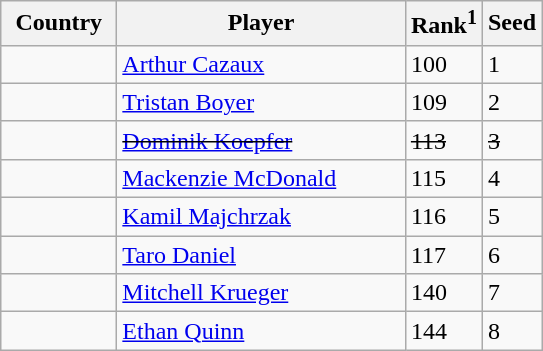<table class="sortable wikitable">
<tr>
<th width="70">Country</th>
<th width="185">Player</th>
<th>Rank<sup>1</sup></th>
<th>Seed</th>
</tr>
<tr>
<td></td>
<td><a href='#'>Arthur Cazaux</a></td>
<td>100</td>
<td>1</td>
</tr>
<tr>
<td></td>
<td><a href='#'>Tristan Boyer</a></td>
<td>109</td>
<td>2</td>
</tr>
<tr>
<td><s></s></td>
<td><s><a href='#'>Dominik Koepfer</a></s></td>
<td><s>113</s></td>
<td><s>3</s></td>
</tr>
<tr>
<td></td>
<td><a href='#'>Mackenzie McDonald</a></td>
<td>115</td>
<td>4</td>
</tr>
<tr>
<td></td>
<td><a href='#'>Kamil Majchrzak</a></td>
<td>116</td>
<td>5</td>
</tr>
<tr>
<td></td>
<td><a href='#'>Taro Daniel</a></td>
<td>117</td>
<td>6</td>
</tr>
<tr>
<td></td>
<td><a href='#'>Mitchell Krueger</a></td>
<td>140</td>
<td>7</td>
</tr>
<tr>
<td></td>
<td><a href='#'>Ethan Quinn</a></td>
<td>144</td>
<td>8</td>
</tr>
</table>
